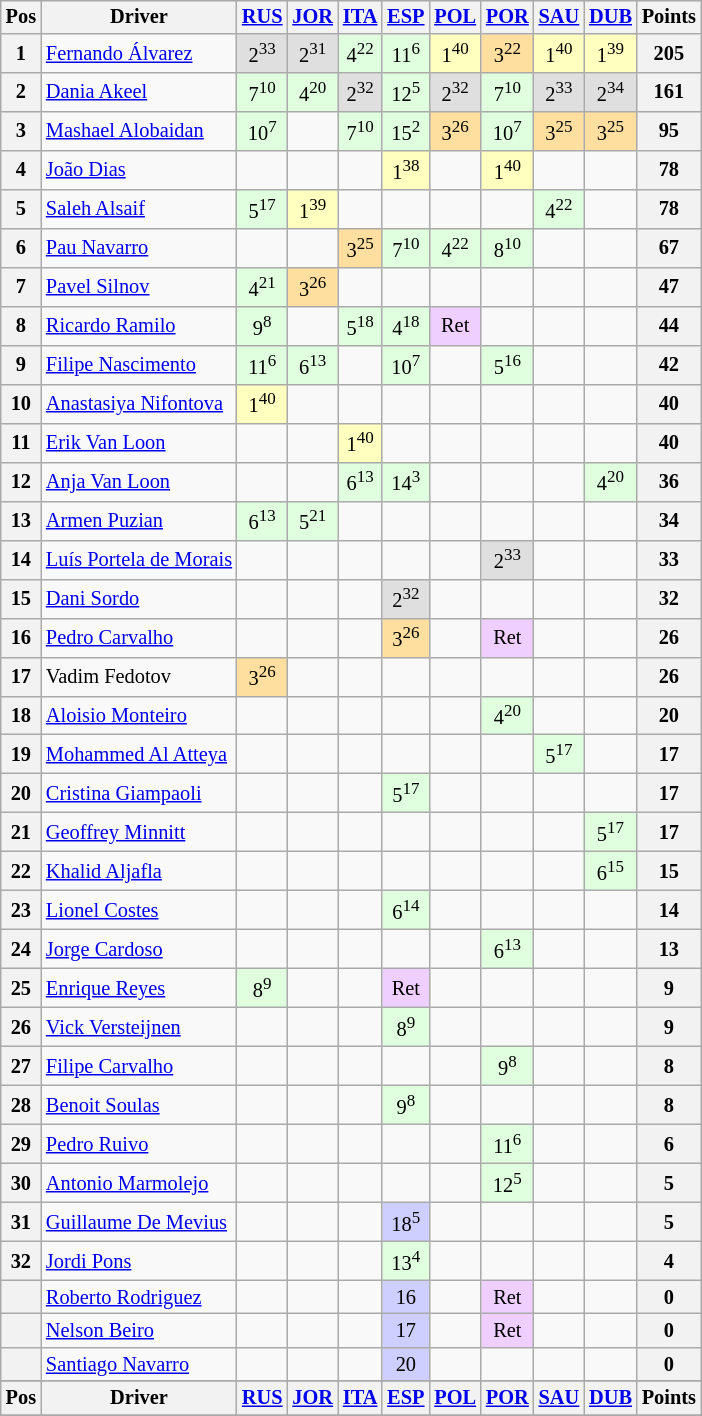<table class="wikitable" style="font-size: 85%; text-align: center; display: inline-table;">
<tr valign="top">
<th valign="middle">Pos</th>
<th valign="middle">Driver</th>
<th><a href='#'>RUS</a><br></th>
<th><a href='#'>JOR</a><br></th>
<th><a href='#'>ITA</a><br></th>
<th><a href='#'>ESP</a><br></th>
<th><a href='#'>POL</a><br></th>
<th><a href='#'>POR</a><br></th>
<th><a href='#'>SAU</a><br></th>
<th><a href='#'>DUB</a><br></th>
<th valign="middle">Points</th>
</tr>
<tr>
<th>1</th>
<td align=left> <a href='#'>Fernando Álvarez</a></td>
<td style="background:#dfdfdf;">2<sup>33</sup></td>
<td style="background:#dfdfdf;">2<sup>31</sup></td>
<td style="background:#dfffdf;">4<sup>22</sup></td>
<td style="background:#dfffdf;">11<sup>6</sup></td>
<td style="background:#ffffbf;">1<sup>40</sup></td>
<td style="background:#ffdf9f;">3<sup>22</sup></td>
<td style="background:#ffffbf;">1<sup>40</sup></td>
<td style="background:#ffffbf;">1<sup>39</sup></td>
<th>205</th>
</tr>
<tr>
<th>2</th>
<td align=left> <a href='#'>Dania Akeel</a></td>
<td style="background:#dfffdf;">7<sup>10</sup></td>
<td style="background:#dfffdf;">4<sup>20</sup></td>
<td style="background:#dfdfdf;">2<sup>32</sup></td>
<td style="background:#dfffdf;">12<sup>5</sup></td>
<td style="background:#dfdfdf;">2<sup>32</sup></td>
<td style="background:#dfffdf;">7<sup>10</sup></td>
<td style="background:#dfdfdf;">2<sup>33</sup></td>
<td style="background:#dfdfdf;">2<sup>34</sup></td>
<th>161</th>
</tr>
<tr>
<th>3</th>
<td align=left> <a href='#'>Mashael Alobaidan</a></td>
<td style="background:#dfffdf;">10<sup>7</sup></td>
<td></td>
<td style="background:#dfffdf;">7<sup>10</sup></td>
<td style="background:#dfffdf;">15<sup>2</sup></td>
<td style="background:#ffdf9f;">3<sup>26</sup></td>
<td style="background:#dfffdf;">10<sup>7</sup></td>
<td style="background:#ffdf9f;">3<sup>25</sup></td>
<td style="background:#ffdf9f;">3<sup>25</sup></td>
<th>95</th>
</tr>
<tr>
<th>4</th>
<td align=left> <a href='#'>João Dias</a></td>
<td></td>
<td></td>
<td></td>
<td style="background:#ffffbf;">1<sup>38</sup></td>
<td></td>
<td style="background:#ffffbf;">1<sup>40</sup></td>
<td></td>
<td></td>
<th>78</th>
</tr>
<tr>
<th>5</th>
<td align=left> <a href='#'>Saleh Alsaif</a></td>
<td style="background:#dfffdf;">5<sup>17</sup></td>
<td style="background:#ffffbf;">1<sup>39</sup></td>
<td></td>
<td></td>
<td></td>
<td></td>
<td style="background:#dfffdf;">4<sup>22</sup></td>
<td></td>
<th>78</th>
</tr>
<tr>
<th>6</th>
<td align=left> <a href='#'>Pau Navarro</a></td>
<td></td>
<td></td>
<td style="background:#ffdf9f;">3<sup>25</sup></td>
<td style="background:#dfffdf;">7<sup>10</sup></td>
<td style="background:#dfffdf;">4<sup>22</sup></td>
<td style="background:#dfffdf;">8<sup>10</sup></td>
<td></td>
<td></td>
<th>67</th>
</tr>
<tr>
<th>7</th>
<td align=left> <a href='#'>Pavel Silnov</a></td>
<td style="background:#dfffdf;">4<sup>21</sup></td>
<td style="background:#ffdf9f;">3<sup>26</sup></td>
<td></td>
<td></td>
<td></td>
<td></td>
<td></td>
<td></td>
<th>47</th>
</tr>
<tr>
<th>8</th>
<td align=left> <a href='#'>Ricardo Ramilo</a></td>
<td style="background:#dfffdf;">9<sup>8</sup></td>
<td></td>
<td style="background:#dfffdf;">5<sup>18</sup></td>
<td style="background:#dfffdf;">4<sup>18</sup></td>
<td style="background:#efcfff;">Ret</td>
<td></td>
<td></td>
<td></td>
<th>44</th>
</tr>
<tr>
<th>9</th>
<td align=left> <a href='#'>Filipe Nascimento</a></td>
<td style="background:#dfffdf;">11<sup>6</sup></td>
<td style="background:#dfffdf;">6<sup>13</sup></td>
<td></td>
<td style="background:#dfffdf;">10<sup>7</sup></td>
<td></td>
<td style="background:#dfffdf;">5<sup>16</sup></td>
<td></td>
<td></td>
<th>42</th>
</tr>
<tr>
<th>10</th>
<td align=left> <a href='#'>Anastasiya Nifontova</a></td>
<td style="background:#ffffbf;">1<sup>40</sup></td>
<td></td>
<td></td>
<td></td>
<td></td>
<td></td>
<td></td>
<td></td>
<th>40</th>
</tr>
<tr>
<th>11</th>
<td align=left> <a href='#'>Erik Van Loon</a></td>
<td></td>
<td></td>
<td style="background:#ffffbf;">1<sup>40</sup></td>
<td></td>
<td></td>
<td></td>
<td></td>
<td></td>
<th>40</th>
</tr>
<tr>
<th>12</th>
<td align=left> <a href='#'>Anja Van Loon</a></td>
<td></td>
<td></td>
<td style="background:#dfffdf;">6<sup>13</sup></td>
<td style="background:#dfffdf;">14<sup>3</sup></td>
<td></td>
<td></td>
<td></td>
<td style="background:#dfffdf;">4<sup>20</sup></td>
<th>36</th>
</tr>
<tr>
<th>13</th>
<td align=left> <a href='#'>Armen Puzian</a></td>
<td style="background:#dfffdf;">6<sup>13</sup></td>
<td style="background:#dfffdf;">5<sup>21</sup></td>
<td></td>
<td></td>
<td></td>
<td></td>
<td></td>
<td></td>
<th>34</th>
</tr>
<tr>
<th>14</th>
<td align=left> <a href='#'>Luís Portela de Morais</a></td>
<td></td>
<td></td>
<td></td>
<td></td>
<td></td>
<td style="background:#dfdfdf;">2<sup>33</sup></td>
<td></td>
<td></td>
<th>33</th>
</tr>
<tr>
<th>15</th>
<td align=left> <a href='#'>Dani Sordo</a></td>
<td></td>
<td></td>
<td></td>
<td style="background:#dfdfdf;">2<sup>32</sup></td>
<td></td>
<td></td>
<td></td>
<td></td>
<th>32</th>
</tr>
<tr>
<th>16</th>
<td align=left> <a href='#'>Pedro Carvalho</a></td>
<td></td>
<td></td>
<td></td>
<td style="background:#ffdf9f;">3<sup>26</sup></td>
<td></td>
<td style="background:#efcfff;">Ret</td>
<td></td>
<td></td>
<th>26</th>
</tr>
<tr>
<th>17</th>
<td align=left> Vadim Fedotov</td>
<td style="background:#ffdf9f;">3<sup>26</sup></td>
<td></td>
<td></td>
<td></td>
<td></td>
<td></td>
<td></td>
<td></td>
<th>26</th>
</tr>
<tr>
<th>18</th>
<td align=left> <a href='#'>Aloisio Monteiro</a></td>
<td></td>
<td></td>
<td></td>
<td></td>
<td></td>
<td style="background:#dfffdf;">4<sup>20</sup></td>
<td></td>
<td></td>
<th>20</th>
</tr>
<tr>
<th>19</th>
<td align=left> <a href='#'>Mohammed Al Atteya</a></td>
<td></td>
<td></td>
<td></td>
<td></td>
<td></td>
<td></td>
<td style="background:#dfffdf;">5<sup>17</sup></td>
<td></td>
<th>17</th>
</tr>
<tr>
<th>20</th>
<td align=left> <a href='#'>Cristina Giampaoli</a></td>
<td></td>
<td></td>
<td></td>
<td style="background:#dfffdf;">5<sup>17</sup></td>
<td></td>
<td></td>
<td></td>
<td></td>
<th>17</th>
</tr>
<tr>
<th>21</th>
<td align=left> <a href='#'>Geoffrey Minnitt</a></td>
<td></td>
<td></td>
<td></td>
<td></td>
<td></td>
<td></td>
<td></td>
<td style="background:#dfffdf;">5<sup>17</sup></td>
<th>17</th>
</tr>
<tr>
<th>22</th>
<td align=left> <a href='#'>Khalid Aljafla</a></td>
<td></td>
<td></td>
<td></td>
<td></td>
<td></td>
<td></td>
<td></td>
<td style="background:#dfffdf;">6<sup>15</sup></td>
<th>15</th>
</tr>
<tr>
<th>23</th>
<td align=left> <a href='#'>Lionel Costes</a></td>
<td></td>
<td></td>
<td></td>
<td style="background:#dfffdf;">6<sup>14</sup></td>
<td></td>
<td></td>
<td></td>
<td></td>
<th>14</th>
</tr>
<tr>
<th>24</th>
<td align=left> <a href='#'>Jorge Cardoso</a></td>
<td></td>
<td></td>
<td></td>
<td></td>
<td></td>
<td style="background:#dfffdf;">6<sup>13</sup></td>
<td></td>
<td></td>
<th>13</th>
</tr>
<tr>
<th>25</th>
<td align=left> <a href='#'>Enrique Reyes</a></td>
<td style="background:#dfffdf;">8<sup>9</sup></td>
<td></td>
<td></td>
<td style="background:#efcfff;">Ret</td>
<td></td>
<td></td>
<td></td>
<td></td>
<th>9</th>
</tr>
<tr>
<th>26</th>
<td align=left> <a href='#'>Vick Versteijnen</a></td>
<td></td>
<td></td>
<td></td>
<td style="background:#dfffdf;">8<sup>9</sup></td>
<td></td>
<td></td>
<td></td>
<td></td>
<th>9</th>
</tr>
<tr>
<th>27</th>
<td align=left> <a href='#'>Filipe Carvalho</a></td>
<td></td>
<td></td>
<td></td>
<td></td>
<td></td>
<td style="background:#dfffdf;">9<sup>8</sup></td>
<td></td>
<td></td>
<th>8</th>
</tr>
<tr>
<th>28</th>
<td align=left> <a href='#'>Benoit Soulas</a></td>
<td></td>
<td></td>
<td></td>
<td style="background:#dfffdf;">9<sup>8</sup></td>
<td></td>
<td></td>
<td></td>
<td></td>
<th>8</th>
</tr>
<tr>
<th>29</th>
<td align=left> <a href='#'>Pedro Ruivo</a></td>
<td></td>
<td></td>
<td></td>
<td></td>
<td></td>
<td style="background:#dfffdf;">11<sup>6</sup></td>
<td></td>
<td></td>
<th>6</th>
</tr>
<tr>
<th>30</th>
<td align=left> <a href='#'>Antonio Marmolejo</a></td>
<td></td>
<td></td>
<td></td>
<td></td>
<td></td>
<td style="background:#dfffdf;">12<sup>5</sup></td>
<td></td>
<td></td>
<th>5</th>
</tr>
<tr>
<th>31</th>
<td align=left> <a href='#'>Guillaume De Mevius</a></td>
<td></td>
<td></td>
<td></td>
<td style="background:#cfcfff;">18<sup>5</sup></td>
<td></td>
<td></td>
<td></td>
<td></td>
<th>5</th>
</tr>
<tr>
<th>32</th>
<td align=left> <a href='#'>Jordi Pons</a></td>
<td></td>
<td></td>
<td></td>
<td style="background:#dfffdf;">13<sup>4</sup></td>
<td></td>
<td></td>
<td></td>
<td></td>
<th>4</th>
</tr>
<tr>
<th></th>
<td align=left> <a href='#'>Roberto Rodriguez</a></td>
<td></td>
<td></td>
<td></td>
<td style="background:#cfcfff;">16</td>
<td></td>
<td style="background:#efcfff;">Ret</td>
<td></td>
<td></td>
<th>0</th>
</tr>
<tr>
<th></th>
<td align=left> <a href='#'>Nelson Beiro</a></td>
<td></td>
<td></td>
<td></td>
<td style="background:#cfcfff;">17</td>
<td></td>
<td style="background:#efcfff;">Ret</td>
<td></td>
<td></td>
<th>0</th>
</tr>
<tr>
<th></th>
<td align=left> <a href='#'>Santiago Navarro</a></td>
<td></td>
<td></td>
<td></td>
<td style="background:#cfcfff;">20</td>
<td></td>
<td></td>
<td></td>
<td></td>
<th>0</th>
</tr>
<tr>
</tr>
<tr valign="top">
<th valign="middle">Pos</th>
<th valign="middle">Driver</th>
<th><a href='#'>RUS</a><br></th>
<th><a href='#'>JOR</a><br></th>
<th><a href='#'>ITA</a><br></th>
<th><a href='#'>ESP</a><br></th>
<th><a href='#'>POL</a><br></th>
<th><a href='#'>POR</a><br></th>
<th><a href='#'>SAU</a><br></th>
<th><a href='#'>DUB</a><br></th>
<th valign="middle">Points</th>
</tr>
<tr>
</tr>
</table>
